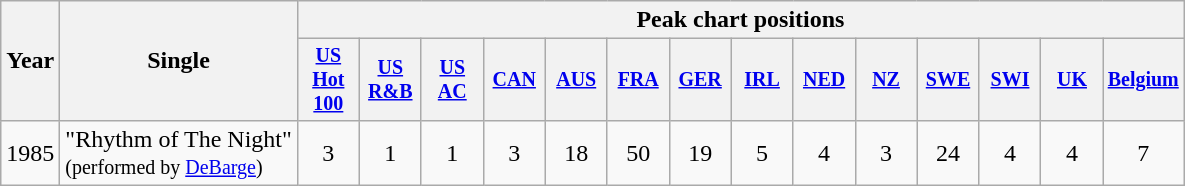<table class="wikitable" style="text-align:center;">
<tr>
<th rowspan=2>Year</th>
<th rowspan=2>Single</th>
<th colspan=15>Peak chart positions</th>
</tr>
<tr style=font-size:smaller;>
<th width=35><a href='#'>US<br> Hot 100</a></th>
<th width=35><a href='#'>US R&B</a></th>
<th width=35><a href='#'>US AC</a></th>
<th width=35><a href='#'>CAN</a></th>
<th width=35><a href='#'>AUS</a></th>
<th width=35><a href='#'>FRA</a></th>
<th width=35><a href='#'>GER</a></th>
<th width=35><a href='#'>IRL</a></th>
<th width=35><a href='#'>NED</a></th>
<th width=35><a href='#'>NZ</a></th>
<th width=35><a href='#'>SWE</a></th>
<th width=35><a href='#'>SWI</a></th>
<th width=35><a href='#'>UK</a></th>
<th witth=35><a href='#'>Belgium</a></th>
</tr>
<tr>
<td rowspan="1">1985</td>
<td style="text-align:left;">"Rhythm of The Night"<br><small>(performed by <a href='#'>DeBarge</a>)</small></td>
<td>3</td>
<td>1</td>
<td>1</td>
<td>3</td>
<td>18</td>
<td>50</td>
<td>19</td>
<td>5</td>
<td>4</td>
<td>3</td>
<td>24</td>
<td>4</td>
<td>4</td>
<td>7</td>
</tr>
</table>
